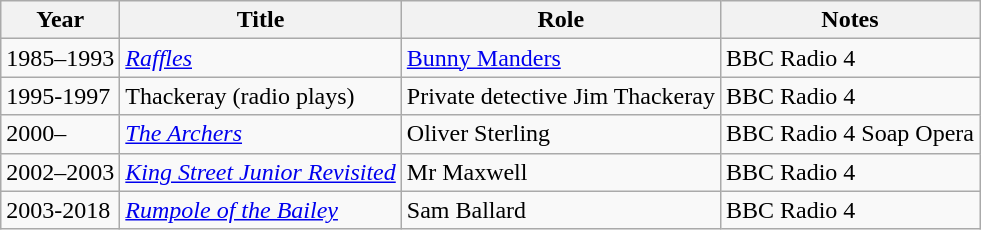<table class="wikitable">
<tr>
<th>Year</th>
<th>Title</th>
<th>Role</th>
<th>Notes</th>
</tr>
<tr>
<td>1985–1993</td>
<td><em><a href='#'>Raffles</a></em></td>
<td><a href='#'>Bunny Manders</a></td>
<td>BBC Radio 4</td>
</tr>
<tr>
<td>1995-1997</td>
<td>Thackeray (radio plays)</td>
<td>Private detective Jim Thackeray</td>
<td>BBC Radio 4</td>
</tr>
<tr>
<td>2000–</td>
<td><em><a href='#'>The Archers</a></em></td>
<td>Oliver Sterling</td>
<td>BBC Radio 4 Soap Opera</td>
</tr>
<tr>
<td>2002–2003</td>
<td><em><a href='#'>King Street Junior Revisited</a></em></td>
<td>Mr Maxwell</td>
<td>BBC Radio 4</td>
</tr>
<tr>
<td>2003-2018</td>
<td><em><a href='#'>Rumpole of the Bailey</a></em></td>
<td>Sam Ballard</td>
<td>BBC Radio 4</td>
</tr>
</table>
